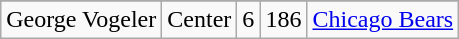<table class="wikitable" style="text-align:center;">
<tr>
</tr>
<tr>
<td>George Vogeler</td>
<td>Center</td>
<td>6</td>
<td>186</td>
<td><a href='#'>Chicago Bears</a></td>
</tr>
</table>
